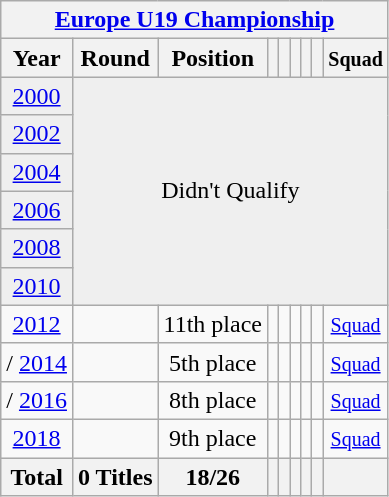<table class="wikitable" style="text-align: center;">
<tr>
<th colspan=9><a href='#'>Europe U19 Championship</a></th>
</tr>
<tr>
<th>Year</th>
<th>Round</th>
<th>Position</th>
<th></th>
<th></th>
<th></th>
<th></th>
<th></th>
<th><small>Squad</small></th>
</tr>
<tr bgcolor="efefef">
<td> <a href='#'>2000</a></td>
<td colspan=8 rowspan=6>Didn't Qualify</td>
</tr>
<tr bgcolor="efefef">
<td> <a href='#'>2002</a></td>
</tr>
<tr bgcolor="efefef">
<td> <a href='#'>2004</a></td>
</tr>
<tr bgcolor="efefef">
<td> <a href='#'>2006</a></td>
</tr>
<tr bgcolor="efefef">
<td> <a href='#'>2008</a></td>
</tr>
<tr bgcolor="efefef">
<td> <a href='#'>2010</a></td>
</tr>
<tr>
<td> <a href='#'>2012</a></td>
<td></td>
<td>11th place</td>
<td></td>
<td></td>
<td></td>
<td></td>
<td></td>
<td><small> <a href='#'>Squad</a></small></td>
</tr>
<tr>
<td>/ <a href='#'>2014</a></td>
<td></td>
<td>5th place</td>
<td></td>
<td></td>
<td></td>
<td></td>
<td></td>
<td><small> <a href='#'>Squad</a></small></td>
</tr>
<tr>
<td>/ <a href='#'>2016</a></td>
<td></td>
<td>8th place</td>
<td></td>
<td></td>
<td></td>
<td></td>
<td></td>
<td><small> <a href='#'>Squad</a></small></td>
</tr>
<tr>
<td> <a href='#'>2018</a></td>
<td></td>
<td>9th place</td>
<td></td>
<td></td>
<td></td>
<td></td>
<td></td>
<td><small> <a href='#'>Squad</a></small></td>
</tr>
<tr>
<th>Total</th>
<th>0 Titles</th>
<th>18/26</th>
<th></th>
<th></th>
<th></th>
<th></th>
<th></th>
<th></th>
</tr>
</table>
